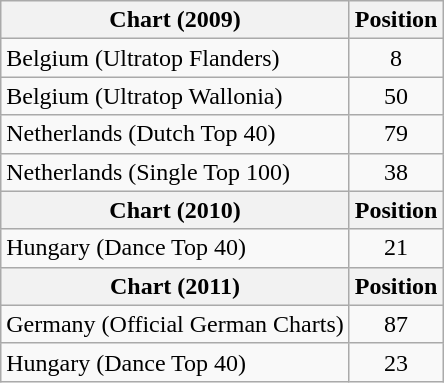<table class="wikitable">
<tr>
<th>Chart (2009)</th>
<th>Position</th>
</tr>
<tr>
<td>Belgium (Ultratop Flanders)</td>
<td align="center">8</td>
</tr>
<tr>
<td>Belgium (Ultratop Wallonia)</td>
<td align="center">50</td>
</tr>
<tr>
<td>Netherlands (Dutch Top 40)</td>
<td align="center">79</td>
</tr>
<tr>
<td>Netherlands (Single Top 100)</td>
<td align="center">38</td>
</tr>
<tr>
<th>Chart (2010)</th>
<th>Position</th>
</tr>
<tr>
<td>Hungary (Dance Top 40)</td>
<td align="center">21</td>
</tr>
<tr>
<th>Chart (2011)</th>
<th>Position</th>
</tr>
<tr>
<td>Germany (Official German Charts)</td>
<td align="center">87</td>
</tr>
<tr>
<td>Hungary (Dance Top 40)</td>
<td align="center">23</td>
</tr>
</table>
